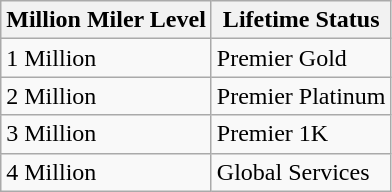<table class="wikitable">
<tr>
<th>Million Miler Level</th>
<th>Lifetime Status</th>
</tr>
<tr>
<td>1 Million</td>
<td>Premier Gold</td>
</tr>
<tr>
<td>2 Million</td>
<td>Premier Platinum</td>
</tr>
<tr>
<td>3 Million</td>
<td>Premier 1K</td>
</tr>
<tr>
<td>4 Million</td>
<td>Global Services</td>
</tr>
</table>
